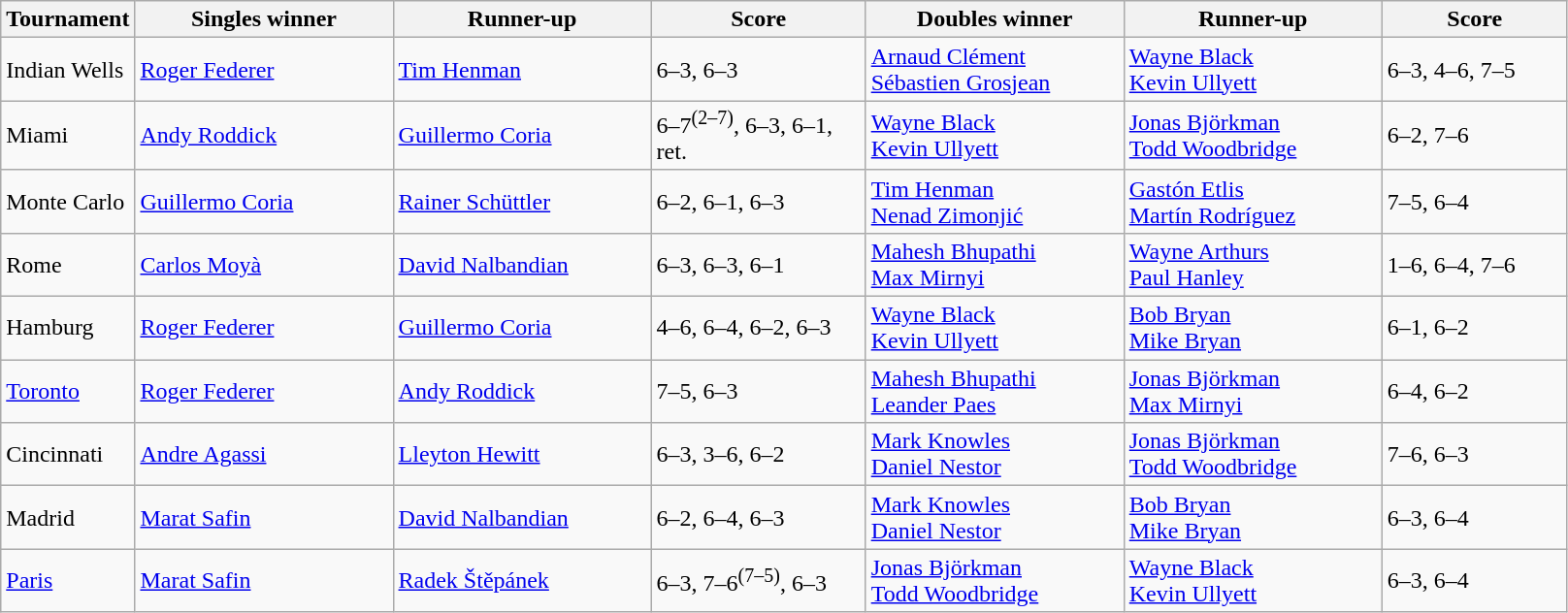<table class="wikitable">
<tr>
<th>Tournament</th>
<th width="170">Singles winner</th>
<th width="170">Runner-up</th>
<th width="140">Score</th>
<th width="170">Doubles winner</th>
<th width="170">Runner-up</th>
<th width="120">Score</th>
</tr>
<tr>
<td>Indian Wells</td>
<td>  <a href='#'>Roger Federer</a></td>
<td> <a href='#'>Tim Henman</a></td>
<td>6–3, 6–3</td>
<td>  <a href='#'>Arnaud Clément</a> <br>   <a href='#'>Sébastien Grosjean</a></td>
<td> <a href='#'>Wayne Black</a> <br>  <a href='#'>Kevin Ullyett</a></td>
<td>6–3, 4–6, 7–5</td>
</tr>
<tr>
<td>Miami</td>
<td> <a href='#'>Andy Roddick</a></td>
<td> <a href='#'>Guillermo Coria</a></td>
<td>6–7<sup>(2–7)</sup>, 6–3, 6–1, ret.</td>
<td> <a href='#'>Wayne Black</a> <br>  <a href='#'>Kevin Ullyett</a></td>
<td>  <a href='#'>Jonas Björkman</a> <br>  <a href='#'>Todd Woodbridge</a></td>
<td>6–2, 7–6</td>
</tr>
<tr>
<td>Monte Carlo</td>
<td> <a href='#'>Guillermo Coria</a></td>
<td> <a href='#'>Rainer Schüttler</a></td>
<td>6–2, 6–1, 6–3</td>
<td> <a href='#'>Tim Henman</a> <br>  <a href='#'>Nenad Zimonjić</a></td>
<td>  <a href='#'>Gastón Etlis</a> <br>  <a href='#'>Martín Rodríguez</a></td>
<td>7–5, 6–4</td>
</tr>
<tr>
<td>Rome</td>
<td> <a href='#'>Carlos Moyà</a></td>
<td> <a href='#'>David Nalbandian</a></td>
<td>6–3, 6–3, 6–1</td>
<td> <a href='#'>Mahesh Bhupathi</a> <br>  <a href='#'>Max Mirnyi</a></td>
<td> <a href='#'>Wayne Arthurs</a> <br>  <a href='#'>Paul Hanley</a></td>
<td>1–6, 6–4, 7–6</td>
</tr>
<tr>
<td>Hamburg</td>
<td>  <a href='#'>Roger Federer</a></td>
<td> <a href='#'>Guillermo Coria</a></td>
<td>4–6, 6–4, 6–2, 6–3</td>
<td> <a href='#'>Wayne Black</a> <br>  <a href='#'>Kevin Ullyett</a></td>
<td> <a href='#'>Bob Bryan</a> <br>  <a href='#'>Mike Bryan</a></td>
<td>6–1, 6–2</td>
</tr>
<tr>
<td><a href='#'>Toronto</a></td>
<td> <a href='#'>Roger Federer</a></td>
<td> <a href='#'>Andy Roddick</a></td>
<td>7–5, 6–3</td>
<td> <a href='#'>Mahesh Bhupathi</a> <br>  <a href='#'>Leander Paes</a></td>
<td> <a href='#'>Jonas Björkman</a> <br>  <a href='#'>Max Mirnyi</a></td>
<td>6–4, 6–2</td>
</tr>
<tr>
<td>Cincinnati</td>
<td> <a href='#'>Andre Agassi</a></td>
<td> <a href='#'>Lleyton Hewitt</a></td>
<td>6–3, 3–6, 6–2</td>
<td> <a href='#'>Mark Knowles</a> <br>  <a href='#'>Daniel Nestor</a></td>
<td> <a href='#'>Jonas Björkman</a> <br>  <a href='#'>Todd Woodbridge</a></td>
<td>7–6, 6–3</td>
</tr>
<tr>
<td>Madrid</td>
<td> <a href='#'>Marat Safin</a></td>
<td> <a href='#'>David Nalbandian</a></td>
<td>6–2, 6–4, 6–3</td>
<td> <a href='#'>Mark Knowles</a> <br>  <a href='#'>Daniel Nestor</a></td>
<td> <a href='#'>Bob Bryan</a> <br>  <a href='#'>Mike Bryan</a></td>
<td>6–3, 6–4</td>
</tr>
<tr>
<td><a href='#'>Paris</a></td>
<td> <a href='#'>Marat Safin</a></td>
<td> <a href='#'>Radek Štěpánek</a></td>
<td>6–3, 7–6<sup>(7–5)</sup>, 6–3</td>
<td> <a href='#'>Jonas Björkman</a> <br>  <a href='#'>Todd Woodbridge</a></td>
<td> <a href='#'>Wayne Black</a> <br>  <a href='#'>Kevin Ullyett</a></td>
<td>6–3, 6–4</td>
</tr>
</table>
